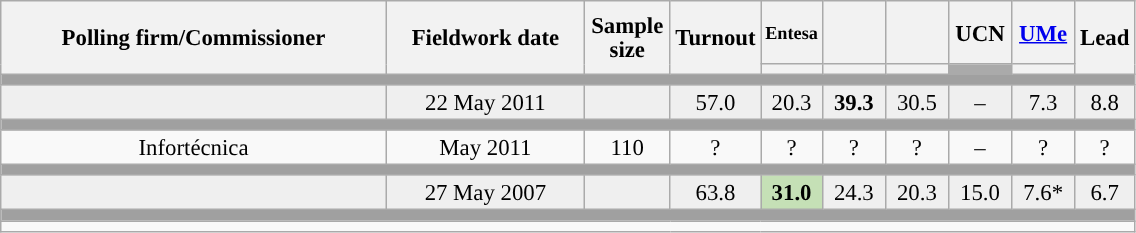<table class="wikitable collapsible collapsed" style="text-align:center; font-size:95%; line-height:16px;">
<tr style="height:42px;">
<th style="width:250px;" rowspan="2">Polling firm/Commissioner</th>
<th style="width:125px;" rowspan="2">Fieldwork date</th>
<th style="width:50px;" rowspan="2">Sample size</th>
<th style="width:45px;" rowspan="2">Turnout</th>
<th style="width:35px; font-size:80%;">Entesa</th>
<th style="width:35px;"></th>
<th style="width:35px;"></th>
<th style="width:35px;">UCN</th>
<th style="width:35px;"><a href='#'>UMe</a></th>
<th style="width:30px;" rowspan="2">Lead</th>
</tr>
<tr>
<th style="color:inherit;background:"></th>
<th style="color:inherit;background:"></th>
<th style="color:inherit;background:"></th>
<th style="color:inherit;background:#AAAAAA;"></th>
<th style="color:inherit;background:"></th>
</tr>
<tr>
<td colspan="10" style="background:#A0A0A0"></td>
</tr>
<tr style="background:#EFEFEF;">
<td><strong></strong></td>
<td>22 May 2011</td>
<td></td>
<td>57.0</td>
<td>20.3<br></td>
<td><strong>39.3</strong><br></td>
<td>30.5<br></td>
<td>–</td>
<td>7.3<br></td>
<td style="background:">8.8</td>
</tr>
<tr>
<td colspan="10" style="background:#A0A0A0"></td>
</tr>
<tr>
<td>Infortécnica</td>
<td>May 2011</td>
<td>110</td>
<td>?</td>
<td>?<br></td>
<td>?<br></td>
<td>?<br></td>
<td>–</td>
<td>?<br></td>
<td style="background:">?</td>
</tr>
<tr>
<td colspan="10" style="background:#A0A0A0"></td>
</tr>
<tr style="background:#EFEFEF;">
<td><strong></strong></td>
<td>27 May 2007</td>
<td></td>
<td>63.8</td>
<td style="background:#C5E0B6"><strong>31.0</strong><br></td>
<td>24.3<br></td>
<td>20.3<br></td>
<td>15.0<br></td>
<td>7.6*<br></td>
<td style="background:">6.7</td>
</tr>
<tr>
<td colspan="10" style="background:#A0A0A0"></td>
</tr>
<tr>
<td align="left" colspan="10"></td>
</tr>
</table>
